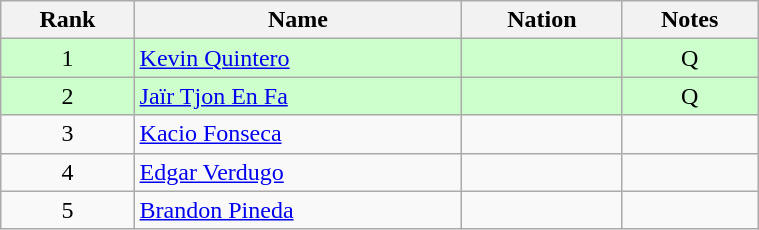<table class="wikitable sortable" style="text-align:center" width=40%>
<tr>
<th>Rank</th>
<th>Name</th>
<th>Nation</th>
<th>Notes</th>
</tr>
<tr bgcolor=ccffcc>
<td>1</td>
<td align=left><a href='#'>Kevin Quintero</a></td>
<td align=left></td>
<td>Q</td>
</tr>
<tr bgcolor=ccffcc>
<td>2</td>
<td align=left><a href='#'>Jaïr Tjon En Fa</a></td>
<td align=left></td>
<td>Q</td>
</tr>
<tr>
<td>3</td>
<td align=left><a href='#'>Kacio Fonseca</a></td>
<td align=left></td>
<td></td>
</tr>
<tr>
<td>4</td>
<td align=left><a href='#'>Edgar Verdugo</a></td>
<td align=left></td>
<td></td>
</tr>
<tr>
<td>5</td>
<td align=left><a href='#'>Brandon Pineda</a></td>
<td align=left></td>
<td></td>
</tr>
</table>
